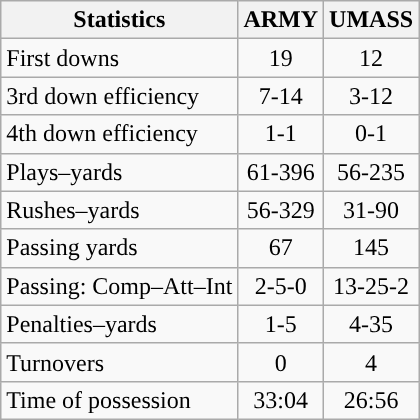<table class="wikitable">
<tr>
<th>Statistics</th>
<th>ARMY</th>
<th>UMASS</th>
</tr>
<tr>
<td>First downs</td>
<td align=center>19</td>
<td align=center>12</td>
</tr>
<tr>
<td>3rd down efficiency</td>
<td align=center>7-14</td>
<td align=center>3-12</td>
</tr>
<tr>
<td>4th down efficiency</td>
<td align=center>1-1</td>
<td align=center>0-1</td>
</tr>
<tr>
<td>Plays–yards</td>
<td align=center>61-396</td>
<td align=center>56-235</td>
</tr>
<tr>
<td>Rushes–yards</td>
<td align=center>56-329</td>
<td align=center>31-90</td>
</tr>
<tr>
<td>Passing yards</td>
<td align=center>67</td>
<td align=center>145</td>
</tr>
<tr>
<td>Passing: Comp–Att–Int</td>
<td align=center>2-5-0</td>
<td align=center>13-25-2</td>
</tr>
<tr>
<td>Penalties–yards</td>
<td align=center>1-5</td>
<td align=center>4-35</td>
</tr>
<tr>
<td>Turnovers</td>
<td align=center>0</td>
<td align=center>4</td>
</tr>
<tr>
<td>Time of possession</td>
<td align=center>33:04</td>
<td align=center>26:56</td>
</tr>
</table>
